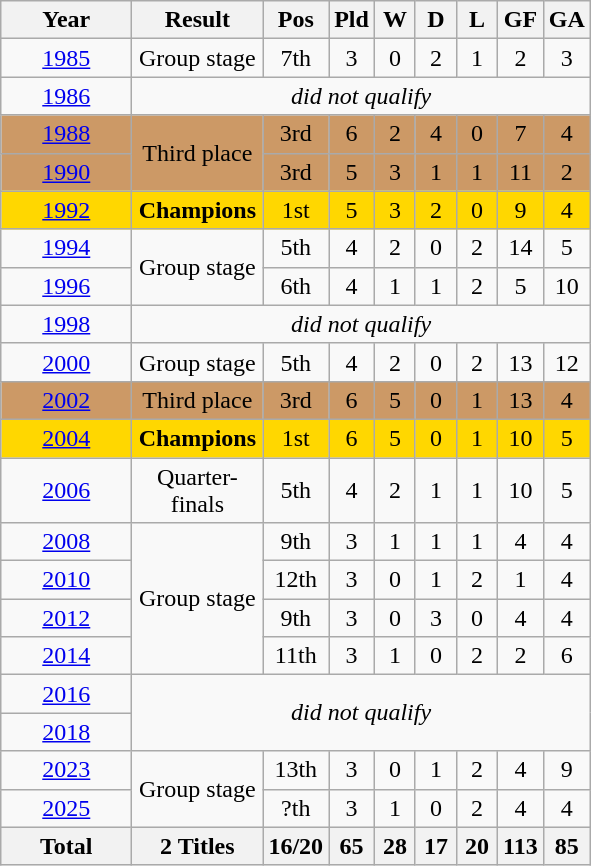<table class="wikitable" style="text-align: center">
<tr>
<th width=80>Year</th>
<th width=80>Result</th>
<th width=20>Pos</th>
<th width=20>Pld</th>
<th width=20>W</th>
<th width=20>D</th>
<th width=20>L</th>
<th width=20>GF</th>
<th width=20>GA</th>
</tr>
<tr>
<td> <a href='#'>1985</a></td>
<td>Group stage</td>
<td>7th</td>
<td>3</td>
<td>0</td>
<td>2</td>
<td>1</td>
<td>2</td>
<td>3</td>
</tr>
<tr>
<td> <a href='#'>1986</a></td>
<td colspan=8><em>did not qualify</em></td>
</tr>
<tr bgcolor="#cc9966">
<td> <a href='#'>1988</a></td>
<td rowspan=2>Third place</td>
<td>3rd</td>
<td>6</td>
<td>2</td>
<td>4</td>
<td>0</td>
<td>7</td>
<td>4</td>
</tr>
<tr bgcolor="#cc9966">
<td> <a href='#'>1990</a></td>
<td>3rd</td>
<td>5</td>
<td>3</td>
<td>1</td>
<td>1</td>
<td>11</td>
<td>2</td>
</tr>
<tr bgcolor=gold>
<td> <a href='#'>1992</a></td>
<td><strong>Champions</strong></td>
<td>1st</td>
<td>5</td>
<td>3</td>
<td>2</td>
<td>0</td>
<td>9</td>
<td>4</td>
</tr>
<tr>
<td> <a href='#'>1994</a></td>
<td rowspan=2>Group stage</td>
<td>5th</td>
<td>4</td>
<td>2</td>
<td>0</td>
<td>2</td>
<td>14</td>
<td>5</td>
</tr>
<tr>
<td> <a href='#'>1996</a></td>
<td>6th</td>
<td>4</td>
<td>1</td>
<td>1</td>
<td>2</td>
<td>5</td>
<td>10</td>
</tr>
<tr>
<td> <a href='#'>1998</a></td>
<td colspan=8><em>did not qualify</em></td>
</tr>
<tr>
<td> <a href='#'>2000</a></td>
<td>Group stage</td>
<td>5th</td>
<td>4</td>
<td>2</td>
<td>0</td>
<td>2</td>
<td>13</td>
<td>12</td>
</tr>
<tr bgcolor="#cc9966">
<td> <a href='#'>2002</a></td>
<td>Third place</td>
<td>3rd</td>
<td>6</td>
<td>5</td>
<td>0</td>
<td>1</td>
<td>13</td>
<td>4</td>
</tr>
<tr bgcolor=gold>
<td> <a href='#'>2004</a></td>
<td><strong>Champions</strong></td>
<td>1st</td>
<td>6</td>
<td>5</td>
<td>0</td>
<td>1</td>
<td>10</td>
<td>5</td>
</tr>
<tr>
<td> <a href='#'>2006</a></td>
<td>Quarter-finals</td>
<td>5th</td>
<td>4</td>
<td>2</td>
<td>1</td>
<td>1</td>
<td>10</td>
<td>5</td>
</tr>
<tr>
<td> <a href='#'>2008</a></td>
<td rowspan=4>Group stage</td>
<td>9th</td>
<td>3</td>
<td>1</td>
<td>1</td>
<td>1</td>
<td>4</td>
<td>4</td>
</tr>
<tr>
<td> <a href='#'>2010</a></td>
<td>12th</td>
<td>3</td>
<td>0</td>
<td>1</td>
<td>2</td>
<td>1</td>
<td>4</td>
</tr>
<tr>
<td> <a href='#'>2012</a></td>
<td>9th</td>
<td>3</td>
<td>0</td>
<td>3</td>
<td>0</td>
<td>4</td>
<td>4</td>
</tr>
<tr>
<td> <a href='#'>2014</a></td>
<td>11th</td>
<td>3</td>
<td>1</td>
<td>0</td>
<td>2</td>
<td>2</td>
<td>6</td>
</tr>
<tr>
<td> <a href='#'>2016</a></td>
<td rowspan=2 colspan=8><em>did not qualify</em></td>
</tr>
<tr>
<td> <a href='#'>2018</a></td>
</tr>
<tr>
<td> <a href='#'>2023</a></td>
<td rowspan=2>Group stage</td>
<td>13th</td>
<td>3</td>
<td>0</td>
<td>1</td>
<td>2</td>
<td>4</td>
<td>9</td>
</tr>
<tr>
<td> <a href='#'>2025</a></td>
<td>?th</td>
<td>3</td>
<td>1</td>
<td>0</td>
<td>2</td>
<td>4</td>
<td>4</td>
</tr>
<tr>
<th><strong>Total</strong></th>
<th><strong>2 Titles</strong></th>
<th><strong>16/20</strong></th>
<th><strong>65</strong></th>
<th><strong>28</strong></th>
<th><strong>17</strong></th>
<th><strong>20</strong></th>
<th><strong>113</strong></th>
<th><strong>85</strong></th>
</tr>
</table>
